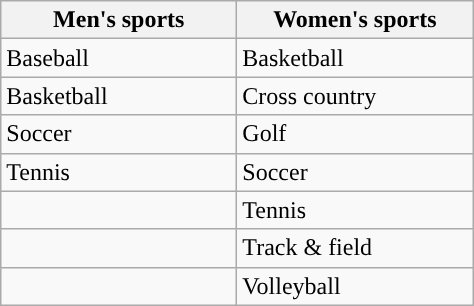<table class="wikitable"; style= "text-align: ">
<tr>
<th width=150px>Men's sports</th>
<th width=150px>Women's sports</th>
</tr>
<tr>
<td>Baseball</td>
<td>Basketball</td>
</tr>
<tr>
<td>Basketball</td>
<td>Cross country</td>
</tr>
<tr>
<td>Soccer</td>
<td>Golf</td>
</tr>
<tr>
<td>Tennis</td>
<td>Soccer</td>
</tr>
<tr>
<td></td>
<td>Tennis</td>
</tr>
<tr>
<td></td>
<td>Track & field</td>
</tr>
<tr>
<td></td>
<td>Volleyball</td>
</tr>
</table>
